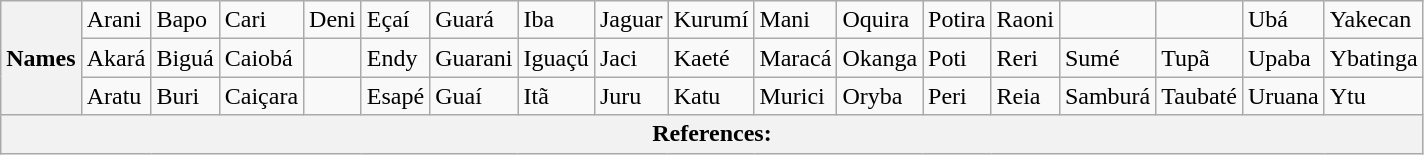<table class="wikitable">
<tr>
<th rowspan="3" scope="row">Names</th>
<td>Arani</td>
<td>Bapo</td>
<td>Cari</td>
<td>Deni</td>
<td>Eçaí</td>
<td>Guará</td>
<td>Iba</td>
<td>Jaguar</td>
<td>Kurumí</td>
<td>Mani</td>
<td>Oquira</td>
<td>Potira</td>
<td>Raoni</td>
<td></td>
<td></td>
<td>Ubá</td>
<td>Yakecan</td>
</tr>
<tr>
<td>Akará</td>
<td>Biguá</td>
<td>Caiobá</td>
<td></td>
<td>Endy</td>
<td>Guarani</td>
<td>Iguaçú</td>
<td>Jaci</td>
<td>Kaeté</td>
<td>Maracá</td>
<td>Okanga</td>
<td>Poti</td>
<td>Reri</td>
<td>Sumé</td>
<td>Tupã</td>
<td>Upaba</td>
<td>Ybatinga</td>
</tr>
<tr>
<td>Aratu</td>
<td>Buri</td>
<td>Caiçara</td>
<td></td>
<td>Esapé</td>
<td>Guaí</td>
<td>Itã</td>
<td>Juru</td>
<td>Katu</td>
<td>Murici</td>
<td>Oryba</td>
<td>Peri</td>
<td>Reia</td>
<td>Samburá</td>
<td>Taubaté</td>
<td>Uruana</td>
<td>Ytu</td>
</tr>
<tr>
<th colspan="18">References:</th>
</tr>
</table>
